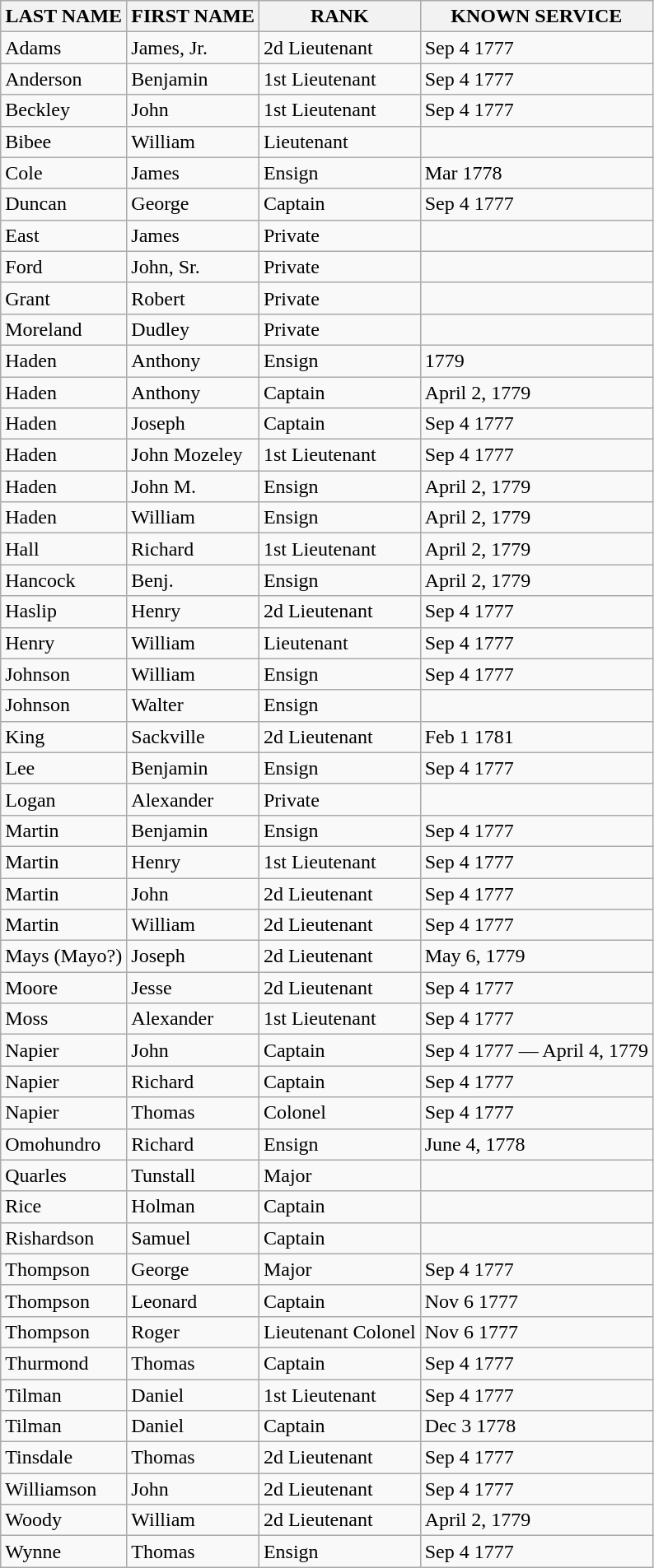<table class="wikitable">
<tr>
<th>LAST NAME</th>
<th>FIRST NAME</th>
<th>RANK</th>
<th>KNOWN SERVICE</th>
</tr>
<tr>
<td>Adams</td>
<td>James, Jr.</td>
<td>2d Lieutenant</td>
<td>Sep 4 1777</td>
</tr>
<tr>
<td>Anderson</td>
<td>Benjamin</td>
<td>1st Lieutenant</td>
<td>Sep 4 1777</td>
</tr>
<tr>
<td>Beckley</td>
<td>John</td>
<td>1st Lieutenant</td>
<td>Sep 4 1777</td>
</tr>
<tr>
<td>Bibee</td>
<td>William</td>
<td>Lieutenant</td>
<td></td>
</tr>
<tr>
<td>Cole</td>
<td>James</td>
<td>Ensign</td>
<td>Mar 1778</td>
</tr>
<tr>
<td>Duncan</td>
<td>George</td>
<td>Captain</td>
<td>Sep 4 1777</td>
</tr>
<tr>
<td>East</td>
<td>James</td>
<td>Private</td>
<td></td>
</tr>
<tr>
<td>Ford</td>
<td>John, Sr.</td>
<td>Private</td>
<td></td>
</tr>
<tr>
<td>Grant</td>
<td>Robert</td>
<td>Private</td>
<td></td>
</tr>
<tr>
<td>Moreland</td>
<td>Dudley</td>
<td>Private</td>
<td></td>
</tr>
<tr>
<td>Haden</td>
<td>Anthony</td>
<td>Ensign</td>
<td>1779</td>
</tr>
<tr>
<td>Haden</td>
<td>Anthony</td>
<td>Captain</td>
<td>April 2, 1779</td>
</tr>
<tr>
<td>Haden</td>
<td>Joseph</td>
<td>Captain</td>
<td>Sep 4 1777</td>
</tr>
<tr>
<td>Haden</td>
<td>John Mozeley</td>
<td>1st Lieutenant</td>
<td>Sep 4 1777</td>
</tr>
<tr>
<td>Haden</td>
<td>John M.</td>
<td>Ensign</td>
<td>April 2, 1779</td>
</tr>
<tr>
<td>Haden</td>
<td>William</td>
<td>Ensign</td>
<td>April 2, 1779</td>
</tr>
<tr>
<td>Hall</td>
<td>Richard</td>
<td>1st Lieutenant</td>
<td>April 2, 1779</td>
</tr>
<tr>
<td>Hancock</td>
<td>Benj.</td>
<td>Ensign</td>
<td>April 2, 1779</td>
</tr>
<tr>
<td>Haslip</td>
<td>Henry</td>
<td>2d Lieutenant</td>
<td>Sep 4 1777</td>
</tr>
<tr>
<td>Henry</td>
<td>William</td>
<td>Lieutenant</td>
<td>Sep 4 1777</td>
</tr>
<tr>
<td>Johnson</td>
<td>William</td>
<td>Ensign</td>
<td>Sep 4 1777</td>
</tr>
<tr>
<td>Johnson</td>
<td>Walter</td>
<td>Ensign</td>
<td></td>
</tr>
<tr>
<td>King</td>
<td>Sackville</td>
<td>2d Lieutenant</td>
<td>Feb 1 1781</td>
</tr>
<tr>
<td>Lee</td>
<td>Benjamin</td>
<td>Ensign</td>
<td>Sep 4 1777</td>
</tr>
<tr>
<td>Logan</td>
<td>Alexander</td>
<td>Private</td>
<td></td>
</tr>
<tr>
<td>Martin</td>
<td>Benjamin</td>
<td>Ensign</td>
<td>Sep 4 1777</td>
</tr>
<tr>
<td>Martin</td>
<td>Henry</td>
<td>1st Lieutenant</td>
<td>Sep 4 1777</td>
</tr>
<tr>
<td>Martin</td>
<td>John</td>
<td>2d Lieutenant</td>
<td>Sep 4 1777</td>
</tr>
<tr>
<td>Martin</td>
<td>William</td>
<td>2d Lieutenant</td>
<td>Sep 4 1777</td>
</tr>
<tr>
<td>Mays (Mayo?)</td>
<td>Joseph</td>
<td>2d Lieutenant</td>
<td>May 6, 1779</td>
</tr>
<tr>
<td>Moore</td>
<td>Jesse</td>
<td>2d Lieutenant</td>
<td>Sep 4 1777</td>
</tr>
<tr>
<td>Moss</td>
<td>Alexander</td>
<td>1st Lieutenant</td>
<td>Sep 4 1777</td>
</tr>
<tr>
<td>Napier</td>
<td>John</td>
<td>Captain</td>
<td>Sep 4  1777 — April 4, 1779</td>
</tr>
<tr>
<td>Napier</td>
<td>Richard</td>
<td>Captain</td>
<td>Sep 4 1777</td>
</tr>
<tr>
<td>Napier</td>
<td>Thomas</td>
<td>Colonel</td>
<td>Sep 4 1777</td>
</tr>
<tr>
<td>Omohundro</td>
<td>Richard</td>
<td>Ensign</td>
<td>June 4, 1778</td>
</tr>
<tr>
<td>Quarles</td>
<td>Tunstall</td>
<td>Major</td>
<td></td>
</tr>
<tr>
<td>Rice</td>
<td>Holman</td>
<td>Captain</td>
<td></td>
</tr>
<tr>
<td>Rishardson</td>
<td>Samuel</td>
<td>Captain</td>
<td></td>
</tr>
<tr>
<td>Thompson</td>
<td>George</td>
<td>Major</td>
<td>Sep 4 1777</td>
</tr>
<tr>
<td>Thompson</td>
<td>Leonard</td>
<td>Captain</td>
<td>Nov 6 1777</td>
</tr>
<tr>
<td>Thompson</td>
<td>Roger</td>
<td>Lieutenant Colonel</td>
<td>Nov 6 1777</td>
</tr>
<tr>
<td>Thurmond</td>
<td>Thomas</td>
<td>Captain</td>
<td>Sep 4 1777</td>
</tr>
<tr>
<td>Tilman</td>
<td>Daniel</td>
<td>1st Lieutenant</td>
<td>Sep 4 1777</td>
</tr>
<tr>
<td>Tilman</td>
<td>Daniel</td>
<td>Captain</td>
<td>Dec 3 1778</td>
</tr>
<tr>
<td>Tinsdale</td>
<td>Thomas</td>
<td>2d Lieutenant</td>
<td>Sep 4 1777</td>
</tr>
<tr>
<td>Williamson</td>
<td>John</td>
<td>2d Lieutenant</td>
<td>Sep 4 1777</td>
</tr>
<tr>
<td>Woody</td>
<td>William</td>
<td>2d Lieutenant</td>
<td>April 2, 1779</td>
</tr>
<tr>
<td>Wynne</td>
<td>Thomas</td>
<td>Ensign</td>
<td>Sep 4 1777</td>
</tr>
</table>
